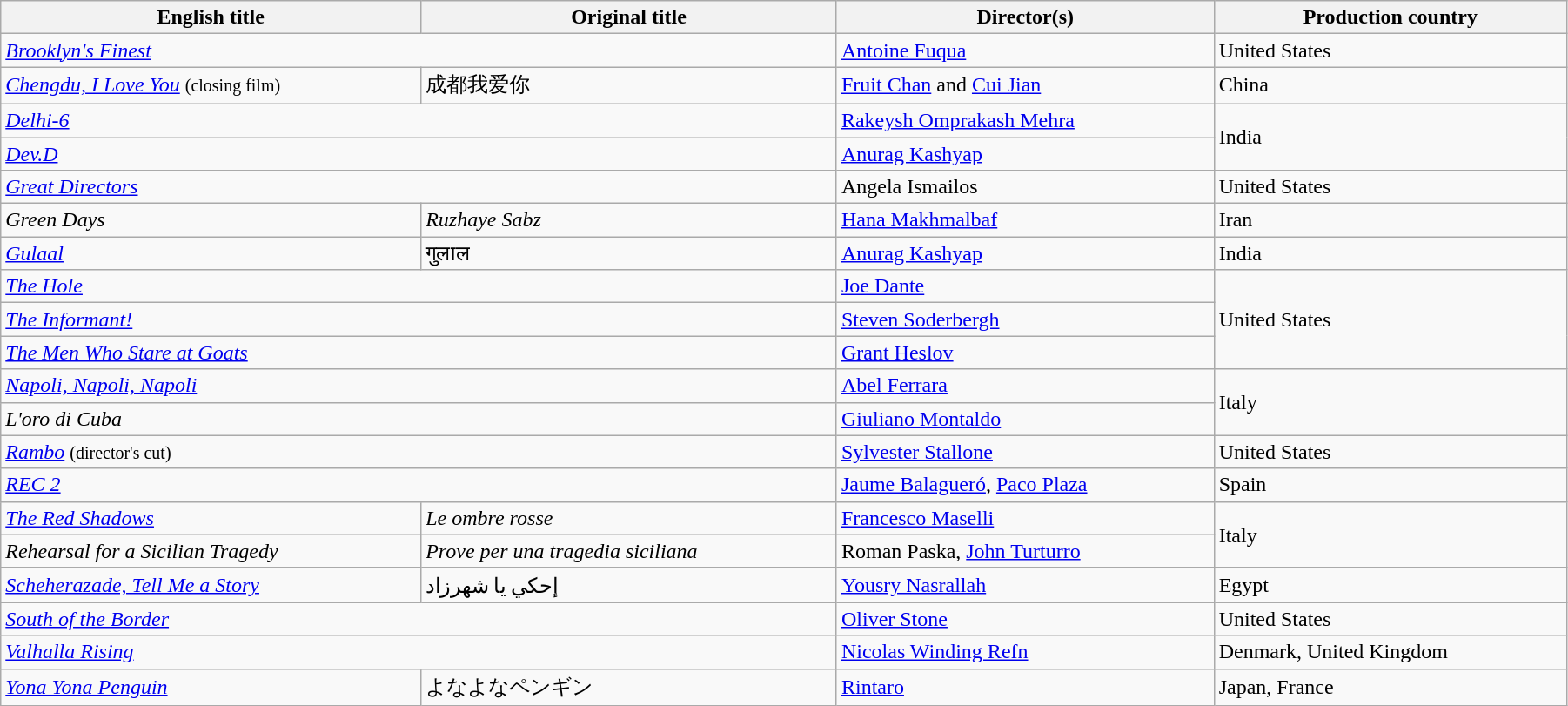<table class="wikitable" width="95%">
<tr>
<th>English title</th>
<th>Original title</th>
<th>Director(s)</th>
<th>Production country</th>
</tr>
<tr>
<td colspan=2><em><a href='#'>Brooklyn's Finest</a></em></td>
<td data-sort-value="Fuqua"><a href='#'>Antoine Fuqua</a></td>
<td>United States</td>
</tr>
<tr>
<td><em><a href='#'>Chengdu, I Love You</a></em> <small>(closing film)</small></td>
<td>成都我爱你</td>
<td data-sort-value="Chan"><a href='#'>Fruit Chan</a> and <a href='#'>Cui Jian</a></td>
<td>China</td>
</tr>
<tr>
<td colspan=2><em><a href='#'>Delhi-6</a></em></td>
<td data-sort-value="Mehra"><a href='#'>Rakeysh Omprakash Mehra</a></td>
<td rowspan="2">India</td>
</tr>
<tr>
<td colspan=2><em><a href='#'>Dev.D</a></em></td>
<td data-sort-value="Kashyap"><a href='#'>Anurag Kashyap</a></td>
</tr>
<tr>
<td colspan=2><em><a href='#'>Great Directors</a></em></td>
<td data-sort-value="Kashyap">Angela Ismailos</td>
<td>United States</td>
</tr>
<tr>
<td><em>Green Days</em></td>
<td><em>Ruzhaye Sabz</em></td>
<td><a href='#'>Hana Makhmalbaf</a></td>
<td>Iran</td>
</tr>
<tr>
<td><em><a href='#'>Gulaal</a></em></td>
<td>गुलाल</td>
<td data-sort-value="Kashyap"><a href='#'>Anurag Kashyap</a></td>
<td>India</td>
</tr>
<tr>
<td colspan=2 data-sort-value="Hole"><em><a href='#'>The Hole</a></em></td>
<td data-sort-value="Dante"><a href='#'>Joe Dante</a></td>
<td rowspan="3">United States</td>
</tr>
<tr>
<td colspan=2 data-sort-value="Informant"><em><a href='#'>The Informant!</a></em></td>
<td data-sort-value="Soderbergh"><a href='#'>Steven Soderbergh</a></td>
</tr>
<tr>
<td colspan=2 data-sort-value="Men"><em><a href='#'>The Men Who Stare at Goats</a></em></td>
<td data-sort-value="Heslov"><a href='#'>Grant Heslov</a></td>
</tr>
<tr>
<td colspan=2><em><a href='#'>Napoli, Napoli, Napoli</a></em></td>
<td data-sort-value="Ferrara"><a href='#'>Abel Ferrara</a></td>
<td rowspan="2">Italy</td>
</tr>
<tr>
<td colspan="2"><em>L'oro di Cuba</em></td>
<td><a href='#'>Giuliano Montaldo</a></td>
</tr>
<tr>
<td colspan=2><em><a href='#'>Rambo</a></em> <small>(director's cut)</small></td>
<td><a href='#'>Sylvester Stallone</a></td>
<td>United States</td>
</tr>
<tr>
<td colspan=2><em><a href='#'>REC 2</a></em></td>
<td data-sort-value="Balagueró"><a href='#'>Jaume Balagueró</a>, <a href='#'>Paco Plaza</a></td>
<td>Spain</td>
</tr>
<tr>
<td data-sort-value="Red"><em><a href='#'>The Red Shadows</a></em></td>
<td data-sort-value="Ombre"><em>Le ombre rosse</em></td>
<td data-sort-value="Maselli"><a href='#'>Francesco Maselli</a></td>
<td rowspan="2">Italy</td>
</tr>
<tr>
<td><em>Rehearsal for a Sicilian Tragedy</em></td>
<td><em>Prove per una tragedia siciliana</em></td>
<td data-sort-value="Paska">Roman Paska, <a href='#'>John Turturro</a></td>
</tr>
<tr>
<td><em><a href='#'>Scheherazade, Tell Me a Story</a></em></td>
<td>إحكي يا شهرزاد</td>
<td data-sort-value="Nasrallah"><a href='#'>Yousry Nasrallah</a></td>
<td>Egypt</td>
</tr>
<tr>
<td colspan=2><em><a href='#'>South of the Border</a></em></td>
<td data-sort-value="Stone"><a href='#'>Oliver Stone</a></td>
<td>United States</td>
</tr>
<tr>
<td colspan=2><em><a href='#'>Valhalla Rising</a></em></td>
<td data-sort-value="Refn"><a href='#'>Nicolas Winding Refn</a></td>
<td>Denmark, United Kingdom</td>
</tr>
<tr>
<td><em><a href='#'>Yona Yona Penguin</a></em></td>
<td>よなよなペンギン</td>
<td><a href='#'>Rintaro</a></td>
<td>Japan, France</td>
</tr>
</table>
